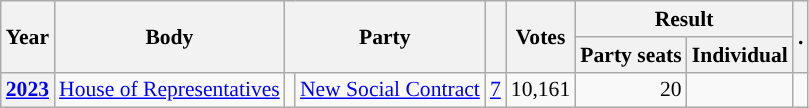<table class="wikitable plainrowheaders sortable" border=2 cellpadding=4 cellspacing=0 style="border: 1px #aaa solid; font-size: 90%; text-align:center;">
<tr>
<th scope="col" rowspan=2>Year</th>
<th scope="col" rowspan=2>Body</th>
<th scope="col" colspan=2 rowspan=2>Party</th>
<th scope="col" rowspan=2></th>
<th scope="col" rowspan=2>Votes</th>
<th scope="colgroup" colspan=2>Result</th>
<th scope="col" rowspan=2 class="unsortable">.</th>
</tr>
<tr>
<th scope="col">Party seats</th>
<th scope="col">Individual</th>
</tr>
<tr>
<th scope="row"><a href='#'>2023</a></th>
<td><a href='#'>House of Representatives</a></td>
<td style="background-color:"></td>
<td><a href='#'>New Social Contract</a></td>
<td style=text-align:right><a href='#'>7</a></td>
<td style=text-align:right>10,161</td>
<td style=text-align:right>20</td>
<td></td>
<td></td>
</tr>
</table>
